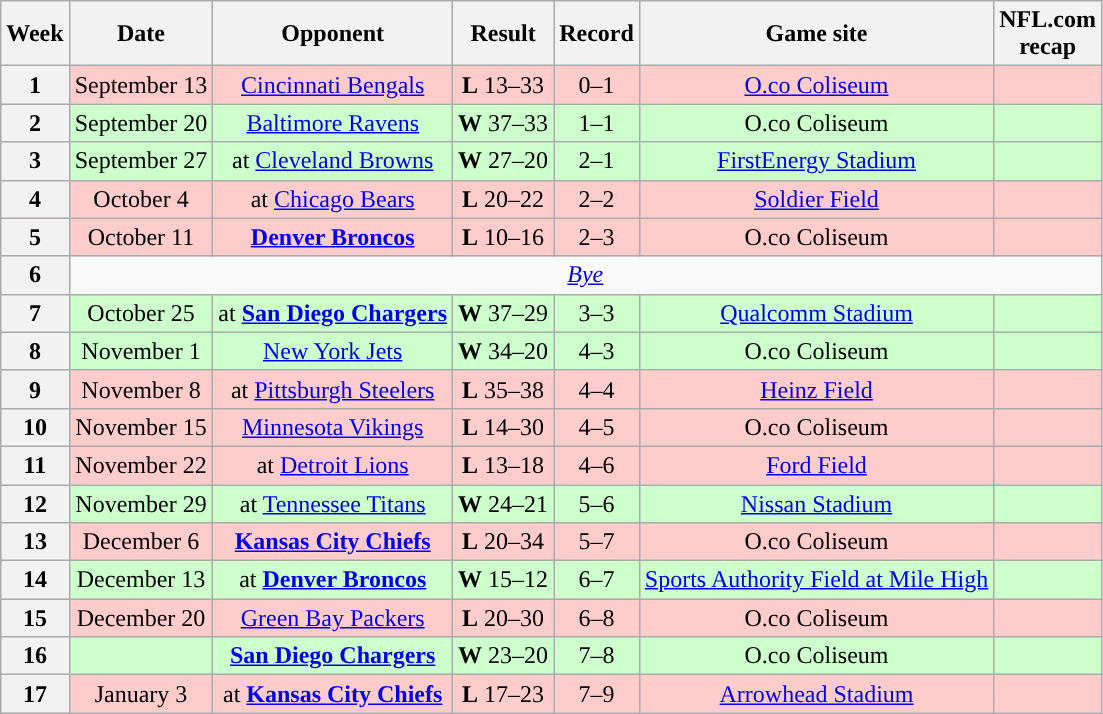<table class="wikitable" style="text-align:center">
<tr>
<th +>Week</th>
<th +>Date</th>
<th +>Opponent</th>
<th +>Result</th>
<th +>Record</th>
<th +>Game site</th>
<th +>NFL.com<br>recap</th>
</tr>
<tr style="background:#fcc">
<th>1</th>
<td>September 13</td>
<td><a href='#'>Cincinnati Bengals</a></td>
<td><strong>L</strong> 13–33</td>
<td>0–1</td>
<td><a href='#'>O.co Coliseum</a></td>
<td></td>
</tr>
<tr style="background:#cfc">
<th>2</th>
<td>September 20</td>
<td><a href='#'>Baltimore Ravens</a></td>
<td><strong>W</strong> 37–33</td>
<td>1–1</td>
<td>O.co Coliseum</td>
<td></td>
</tr>
<tr style="background:#cfc">
<th>3</th>
<td>September 27</td>
<td>at <a href='#'>Cleveland Browns</a></td>
<td><strong>W</strong> 27–20</td>
<td>2–1</td>
<td><a href='#'>FirstEnergy Stadium</a></td>
<td></td>
</tr>
<tr style="background:#fcc">
<th>4</th>
<td>October 4</td>
<td>at <a href='#'>Chicago Bears</a></td>
<td><strong>L</strong> 20–22</td>
<td>2–2</td>
<td><a href='#'>Soldier Field</a></td>
<td></td>
</tr>
<tr style="background:#fcc">
<th>5</th>
<td>October 11</td>
<td><strong><a href='#'>Denver Broncos</a></strong></td>
<td><strong>L</strong> 10–16</td>
<td>2–3</td>
<td>O.co Coliseum</td>
<td></td>
</tr>
<tr>
<th>6</th>
<td colspan=8><em><a href='#'>Bye</a></em></td>
</tr>
<tr style="background:#cfc">
<th>7</th>
<td>October 25</td>
<td>at <strong><a href='#'>San Diego Chargers</a></strong></td>
<td><strong>W</strong> 37–29</td>
<td>3–3</td>
<td><a href='#'>Qualcomm Stadium</a></td>
<td></td>
</tr>
<tr style="background:#cfc">
<th>8</th>
<td>November 1</td>
<td><a href='#'>New York Jets</a></td>
<td><strong>W</strong> 34–20</td>
<td>4–3</td>
<td>O.co Coliseum</td>
<td></td>
</tr>
<tr style="background:#fcc">
<th>9</th>
<td>November 8</td>
<td>at <a href='#'>Pittsburgh Steelers</a></td>
<td><strong>L</strong> 35–38</td>
<td>4–4</td>
<td><a href='#'>Heinz Field</a></td>
<td></td>
</tr>
<tr style="background:#fcc">
<th>10</th>
<td>November 15</td>
<td><a href='#'>Minnesota Vikings</a></td>
<td><strong>L</strong> 14–30</td>
<td>4–5</td>
<td>O.co Coliseum</td>
<td></td>
</tr>
<tr style="background:#fcc">
<th>11</th>
<td>November 22</td>
<td>at <a href='#'>Detroit Lions</a></td>
<td><strong>L</strong> 13–18</td>
<td>4–6</td>
<td><a href='#'>Ford Field</a></td>
<td></td>
</tr>
<tr style="background:#cfc">
<th>12</th>
<td>November 29</td>
<td>at <a href='#'>Tennessee Titans</a></td>
<td><strong>W</strong> 24–21</td>
<td>5–6</td>
<td><a href='#'>Nissan Stadium</a></td>
<td></td>
</tr>
<tr style="background:#fcc">
<th>13</th>
<td>December 6</td>
<td><strong><a href='#'>Kansas City Chiefs</a></strong></td>
<td><strong>L</strong> 20–34</td>
<td>5–7</td>
<td>O.co Coliseum</td>
<td></td>
</tr>
<tr style="background:#cfc">
<th>14</th>
<td>December 13</td>
<td>at <strong><a href='#'>Denver Broncos</a></strong></td>
<td><strong>W</strong> 15–12</td>
<td>6–7</td>
<td><a href='#'>Sports Authority Field at Mile High</a></td>
<td></td>
</tr>
<tr style="background:#fcc">
<th>15</th>
<td>December 20</td>
<td><a href='#'>Green Bay Packers</a></td>
<td><strong>L</strong> 20–30</td>
<td>6–8</td>
<td>O.co Coliseum</td>
<td></td>
</tr>
<tr style="background:#cfc">
<th>16</th>
<td></td>
<td><strong><a href='#'>San Diego Chargers</a></strong></td>
<td><strong>W</strong> 23–20 </td>
<td>7–8</td>
<td>O.co Coliseum</td>
<td></td>
</tr>
<tr style="background:#fcc">
<th>17</th>
<td>January 3</td>
<td>at <strong><a href='#'>Kansas City Chiefs</a></strong></td>
<td><strong>L</strong> 17–23</td>
<td>7–9</td>
<td><a href='#'>Arrowhead Stadium</a></td>
<td></td>
</tr>
</table>
